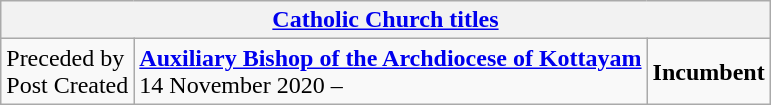<table class="wikitable">
<tr>
<th colspan="3"><a href='#'>Catholic Church titles</a></th>
</tr>
<tr>
<td rowspan="1">Preceded by<br>Post Created</td>
<td rowspan="1"><strong><a href='#'>Auxiliary Bishop of the Archdiocese of Kottayam</a></strong><br>14 November 2020 –</td>
<td rowspan="1"><strong>Incumbent</strong></td>
</tr>
</table>
